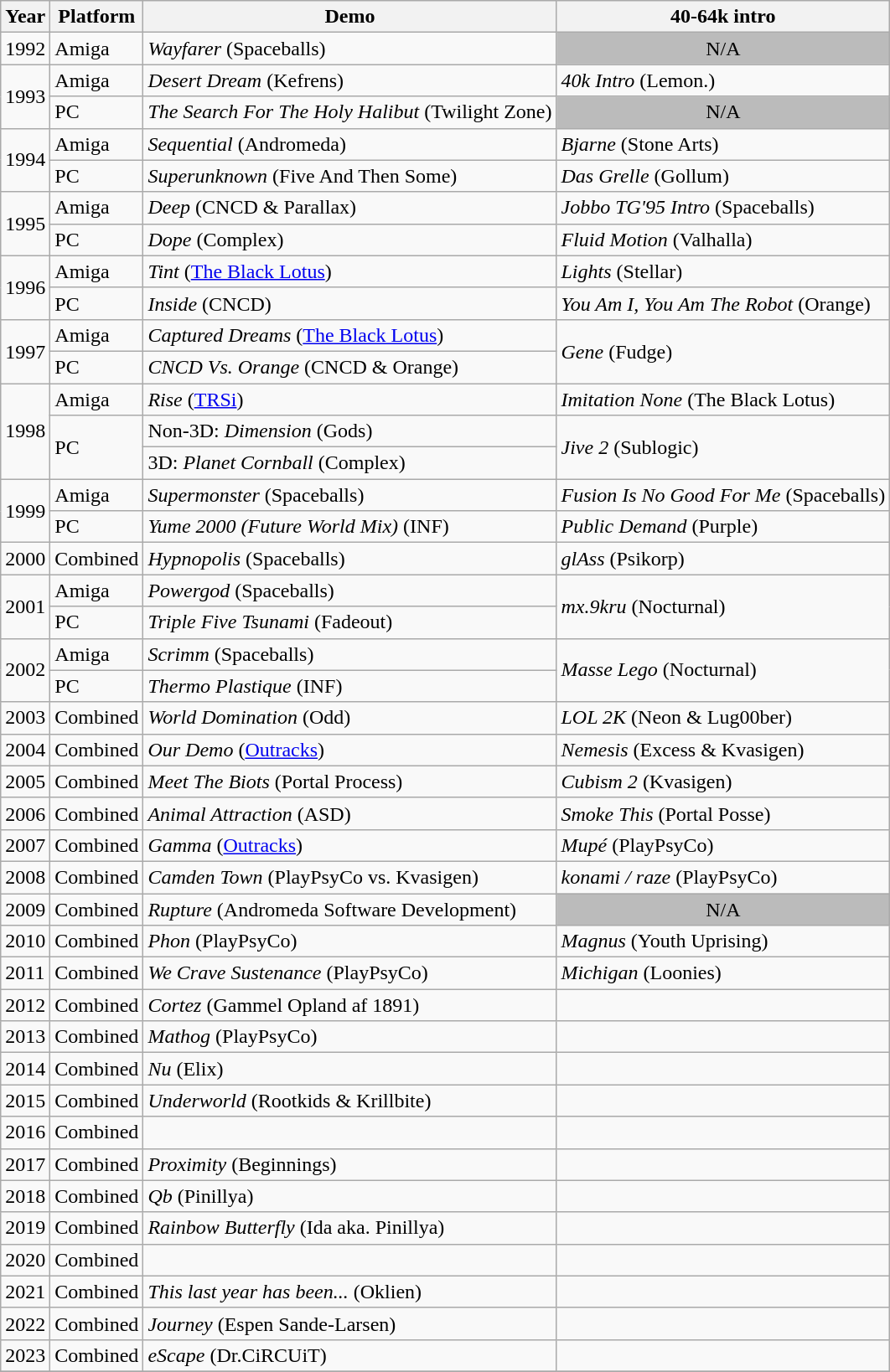<table class="wikitable">
<tr>
<th>Year</th>
<th>Platform</th>
<th>Demo</th>
<th>40-64k intro</th>
</tr>
<tr>
<td>1992</td>
<td>Amiga</td>
<td><em>Wayfarer</em> (Spaceballs)</td>
<td align=center bgcolor="#BBB">N/A</td>
</tr>
<tr>
<td rowspan=2>1993</td>
<td>Amiga</td>
<td><em>Desert Dream</em> (Kefrens)</td>
<td><em>40k Intro</em> (Lemon.)</td>
</tr>
<tr>
<td>PC</td>
<td><em>The Search For The Holy Halibut</em> (Twilight Zone)</td>
<td align=center bgcolor="#BBB">N/A</td>
</tr>
<tr>
<td rowspan=2>1994</td>
<td>Amiga</td>
<td><em>Sequential</em> (Andromeda)</td>
<td><em>Bjarne</em> (Stone Arts)</td>
</tr>
<tr>
<td>PC</td>
<td><em>Superunknown</em> (Five And Then Some)</td>
<td><em>Das Grelle</em> (Gollum)</td>
</tr>
<tr>
<td rowspan=2>1995</td>
<td>Amiga</td>
<td><em>Deep</em> (CNCD & Parallax)</td>
<td><em>Jobbo TG'95 Intro</em> (Spaceballs)</td>
</tr>
<tr>
<td>PC</td>
<td><em>Dope</em> (Complex)</td>
<td><em>Fluid Motion</em> (Valhalla)</td>
</tr>
<tr>
<td rowspan=2>1996</td>
<td>Amiga</td>
<td><em>Tint</em> (<a href='#'>The Black Lotus</a>)</td>
<td><em>Lights</em> (Stellar)</td>
</tr>
<tr>
<td>PC</td>
<td><em>Inside</em> (CNCD)</td>
<td><em>You Am I, You Am The Robot</em> (Orange)</td>
</tr>
<tr>
<td rowspan=2>1997</td>
<td>Amiga</td>
<td><em>Captured Dreams</em> (<a href='#'>The Black Lotus</a>)</td>
<td rowspan=2><em>Gene</em> (Fudge)</td>
</tr>
<tr>
<td>PC</td>
<td><em>CNCD Vs. Orange</em> (CNCD & Orange)</td>
</tr>
<tr>
<td rowspan=3>1998</td>
<td>Amiga</td>
<td><em>Rise</em> (<a href='#'>TRSi</a>)</td>
<td><em>Imitation None</em> (The Black Lotus)</td>
</tr>
<tr>
<td rowspan=2>PC</td>
<td>Non-3D: <em>Dimension</em> (Gods)</td>
<td rowspan=2><em>Jive 2</em> (Sublogic)</td>
</tr>
<tr>
<td>3D: <em>Planet Cornball</em> (Complex)</td>
</tr>
<tr>
<td rowspan=2>1999</td>
<td>Amiga</td>
<td><em>Supermonster</em> (Spaceballs)</td>
<td><em>Fusion Is No Good For Me</em> (Spaceballs)</td>
</tr>
<tr>
<td>PC</td>
<td><em>Yume 2000 (Future World Mix)</em> (INF)</td>
<td><em>Public Demand</em> (Purple)</td>
</tr>
<tr>
<td>2000</td>
<td>Combined</td>
<td><em>Hypnopolis</em> (Spaceballs)</td>
<td><em>glAss</em> (Psikorp)</td>
</tr>
<tr>
<td rowspan=2>2001</td>
<td>Amiga</td>
<td><em>Powergod</em> (Spaceballs)</td>
<td rowspan=2><em>mx.9kru</em> (Nocturnal)</td>
</tr>
<tr>
<td>PC</td>
<td><em>Triple Five Tsunami</em> (Fadeout)</td>
</tr>
<tr>
<td rowspan=2>2002</td>
<td>Amiga</td>
<td><em>Scrimm</em> (Spaceballs)</td>
<td rowspan=2><em>Masse Lego</em> (Nocturnal)</td>
</tr>
<tr>
<td>PC</td>
<td><em>Thermo Plastique</em> (INF)</td>
</tr>
<tr>
<td>2003</td>
<td>Combined</td>
<td><em>World Domination</em> (Odd)</td>
<td><em>LOL 2K</em> (Neon & Lug00ber)</td>
</tr>
<tr>
<td>2004</td>
<td>Combined</td>
<td><em>Our Demo</em> (<a href='#'>Outracks</a>)</td>
<td><em>Nemesis</em> (Excess & Kvasigen)</td>
</tr>
<tr>
<td>2005</td>
<td>Combined</td>
<td><em>Meet The Biots</em> (Portal Process)</td>
<td><em>Cubism 2</em> (Kvasigen)</td>
</tr>
<tr>
<td>2006</td>
<td>Combined</td>
<td><em>Animal Attraction</em> (ASD)</td>
<td><em>Smoke This</em> (Portal Posse)</td>
</tr>
<tr>
<td>2007</td>
<td>Combined</td>
<td><em>Gamma</em> (<a href='#'>Outracks</a>)</td>
<td><em>Mupé</em> (PlayPsyCo)</td>
</tr>
<tr>
<td>2008</td>
<td>Combined</td>
<td><em>Camden Town</em> (PlayPsyCo vs. Kvasigen)</td>
<td><em>konami / raze</em> (PlayPsyCo)</td>
</tr>
<tr>
<td>2009</td>
<td>Combined</td>
<td><em>Rupture</em> (Andromeda Software Development)</td>
<td align=center bgcolor="#BBB">N/A</td>
</tr>
<tr>
<td>2010</td>
<td>Combined</td>
<td><em>Phon</em> (PlayPsyCo)</td>
<td><em>Magnus</em> (Youth Uprising)</td>
</tr>
<tr>
<td>2011</td>
<td>Combined</td>
<td><em>We Crave Sustenance</em> (PlayPsyCo)</td>
<td><em>Michigan</em> (Loonies)</td>
</tr>
<tr>
<td>2012</td>
<td>Combined</td>
<td><em>Cortez</em> (Gammel Opland af 1891)</td>
<td></td>
</tr>
<tr>
<td>2013</td>
<td>Combined</td>
<td><em>Mathog</em> (PlayPsyCo)</td>
<td></td>
</tr>
<tr>
<td>2014</td>
<td>Combined</td>
<td><em>Nu</em> (Elix)</td>
<td></td>
</tr>
<tr>
<td>2015</td>
<td>Combined</td>
<td><em>Underworld</em> (Rootkids & Krillbite)</td>
<td></td>
</tr>
<tr>
<td>2016</td>
<td>Combined</td>
<td></td>
<td></td>
</tr>
<tr>
<td>2017</td>
<td>Combined</td>
<td><em>Proximity</em> (Beginnings)</td>
<td></td>
</tr>
<tr>
<td>2018</td>
<td>Combined</td>
<td><em>Qb</em> (Pinillya)</td>
<td></td>
</tr>
<tr>
<td>2019</td>
<td>Combined</td>
<td><em>Rainbow Butterfly</em> (Ida aka. Pinillya)</td>
<td></td>
</tr>
<tr>
<td>2020</td>
<td>Combined</td>
<td></td>
<td></td>
</tr>
<tr>
<td>2021</td>
<td>Combined</td>
<td><em>This last year has been...</em> (Oklien)</td>
<td></td>
</tr>
<tr>
<td>2022</td>
<td>Combined</td>
<td><em>Journey</em> (Espen Sande-Larsen)</td>
<td></td>
</tr>
<tr>
<td>2023</td>
<td>Combined</td>
<td><em>eScape</em> (Dr.CiRCUiT)</td>
<td></td>
</tr>
<tr>
</tr>
</table>
